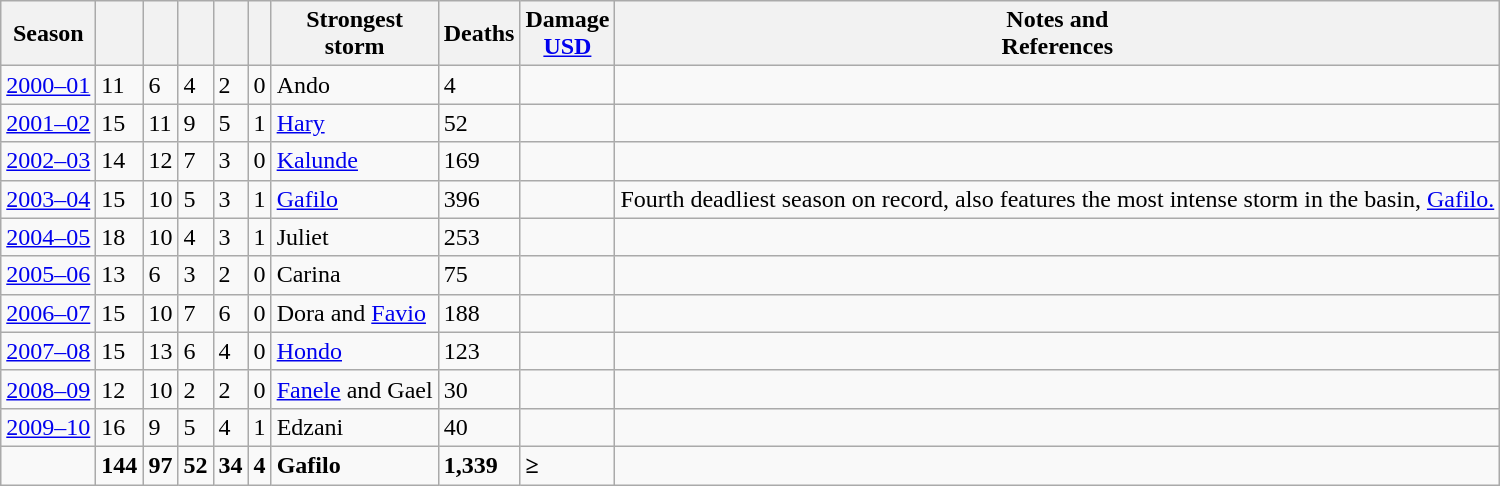<table class="wikitable sortable">
<tr>
<th>Season</th>
<th></th>
<th></th>
<th></th>
<th></th>
<th></th>
<th>Strongest<br>storm</th>
<th>Deaths</th>
<th>Damage<br><a href='#'>USD</a></th>
<th>Notes and<br>References</th>
</tr>
<tr>
<td><a href='#'>2000–01</a></td>
<td>11</td>
<td>6</td>
<td>4</td>
<td>2</td>
<td>0</td>
<td> Ando</td>
<td>4</td>
<td></td>
<td></td>
</tr>
<tr>
<td><a href='#'>2001–02</a></td>
<td>15</td>
<td>11</td>
<td>9</td>
<td>5</td>
<td>1</td>
<td> <a href='#'>Hary</a></td>
<td>52</td>
<td></td>
<td></td>
</tr>
<tr>
<td><a href='#'>2002–03</a></td>
<td>14</td>
<td>12</td>
<td>7</td>
<td>3</td>
<td>0</td>
<td> <a href='#'>Kalunde</a></td>
<td>169</td>
<td></td>
<td></td>
</tr>
<tr>
<td><a href='#'>2003–04</a></td>
<td>15</td>
<td>10</td>
<td>5</td>
<td>3</td>
<td>1</td>
<td> <a href='#'>Gafilo</a></td>
<td>396</td>
<td></td>
<td>Fourth deadliest season on record, also features the most intense storm in the basin, <a href='#'>Gafilo.</a></td>
</tr>
<tr>
<td><a href='#'>2004–05</a></td>
<td>18</td>
<td>10</td>
<td>4</td>
<td>3</td>
<td>1</td>
<td> Juliet</td>
<td>253</td>
<td></td>
<td></td>
</tr>
<tr>
<td><a href='#'>2005–06</a></td>
<td>13</td>
<td>6</td>
<td>3</td>
<td>2</td>
<td>0</td>
<td> Carina</td>
<td>75</td>
<td></td>
<td></td>
</tr>
<tr>
<td><a href='#'>2006–07</a></td>
<td>15</td>
<td>10</td>
<td>7</td>
<td>6</td>
<td>0</td>
<td> Dora and <a href='#'>Favio</a></td>
<td>188</td>
<td></td>
<td></td>
</tr>
<tr>
<td><a href='#'>2007–08</a></td>
<td>15</td>
<td>13</td>
<td>6</td>
<td>4</td>
<td>0</td>
<td> <a href='#'>Hondo</a></td>
<td>123</td>
<td></td>
<td></td>
</tr>
<tr>
<td><a href='#'>2008–09</a></td>
<td>12</td>
<td>10</td>
<td>2</td>
<td>2</td>
<td>0</td>
<td> <a href='#'>Fanele</a> and Gael</td>
<td>30</td>
<td></td>
<td></td>
</tr>
<tr>
<td><a href='#'>2009–10</a></td>
<td>16</td>
<td>9</td>
<td>5</td>
<td>4</td>
<td>1</td>
<td> Edzani</td>
<td>40</td>
<td></td>
<td></td>
</tr>
<tr>
<td colspan="1"></td>
<td><strong>144</strong></td>
<td><strong>97</strong></td>
<td><strong>52</strong></td>
<td><strong>34</strong></td>
<td><strong>4</strong></td>
<td><strong>Gafilo</strong></td>
<td><strong>1,339</strong></td>
<td><strong>≥</strong></td>
<td colspan="1"></td>
</tr>
</table>
